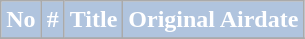<table class="wikitable plainrowheaders">
<tr style="color:white">
<th style="background: #b0c4de; color:#Green; text-align: center;">No</th>
<th style="background: #b0c4de; color:#Green; text-align: center;">#</th>
<th style="background: #b0c4de; color:#Green; text-align: center;">Title</th>
<th style="background: #b0c4de; color:#Green; text-align: center;">Original Airdate</th>
</tr>
<tr>
</tr>
</table>
